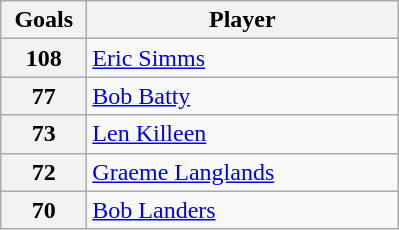<table class="wikitable" style="text-align:left;">
<tr>
<th width=50>Goals</th>
<th width=200>Player</th>
</tr>
<tr>
<th>108</th>
<td> <a href='#'>Eric Simms</a></td>
</tr>
<tr>
<th>77</th>
<td> <a href='#'>Bob Batty</a></td>
</tr>
<tr>
<th>73</th>
<td> <a href='#'>Len Killeen</a></td>
</tr>
<tr>
<th>72</th>
<td> <a href='#'>Graeme Langlands</a></td>
</tr>
<tr>
<th>70</th>
<td> <a href='#'>Bob Landers</a></td>
</tr>
</table>
